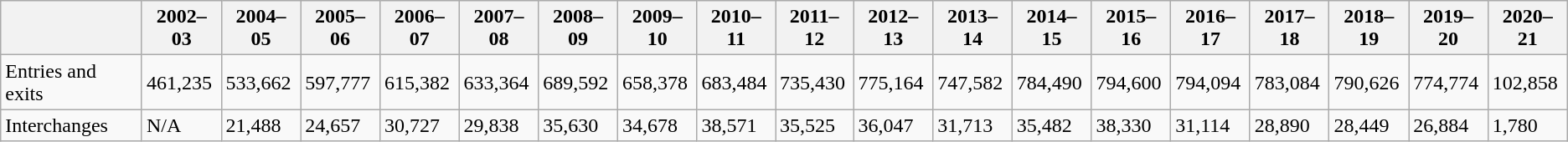<table class="wikitable">
<tr>
<th></th>
<th>2002–03</th>
<th>2004–05</th>
<th>2005–06</th>
<th>2006–07</th>
<th>2007–08</th>
<th>2008–09</th>
<th>2009–10</th>
<th>2010–11</th>
<th>2011–12</th>
<th>2012–13</th>
<th>2013–14</th>
<th>2014–15</th>
<th>2015–16</th>
<th>2016–17</th>
<th>2017–18</th>
<th>2018–19</th>
<th>2019–20</th>
<th>2020–21</th>
</tr>
<tr>
<td>Entries and exits</td>
<td>461,235</td>
<td>533,662</td>
<td>597,777</td>
<td>615,382</td>
<td>633,364</td>
<td>689,592</td>
<td>658,378</td>
<td>683,484</td>
<td>735,430</td>
<td>775,164</td>
<td>747,582</td>
<td>784,490</td>
<td>794,600</td>
<td>794,094</td>
<td>783,084</td>
<td>790,626</td>
<td>774,774</td>
<td>102,858</td>
</tr>
<tr>
<td>Interchanges</td>
<td>N/A</td>
<td>21,488</td>
<td>24,657</td>
<td>30,727</td>
<td>29,838</td>
<td>35,630</td>
<td>34,678</td>
<td>38,571</td>
<td>35,525</td>
<td>36,047</td>
<td>31,713</td>
<td>35,482</td>
<td>38,330</td>
<td>31,114</td>
<td>28,890</td>
<td>28,449</td>
<td>26,884</td>
<td>1,780</td>
</tr>
</table>
